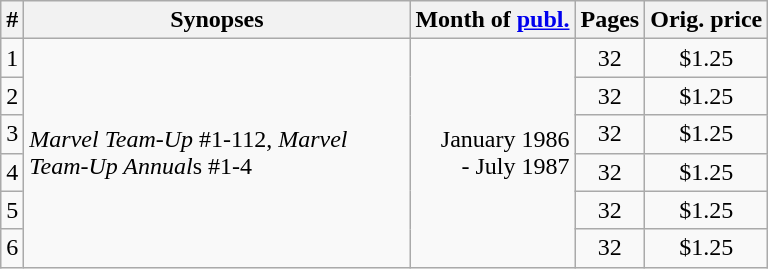<table class="wikitable">
<tr>
<th>#</th>
<th width="250">Synopses</th>
<th>Month of <a href='#'>publ.</a></th>
<th>Pages</th>
<th>Orig. price</th>
</tr>
<tr align="center">
<td>1</td>
<td align="left" rowspan="6"><em>Marvel Team-Up</em> #1-112, <em>Marvel Team-Up Annual</em>s #1-4</td>
<td align="right" rowspan="6">January 1986<br> - July 1987</td>
<td>32</td>
<td>$1.25</td>
</tr>
<tr align="center">
<td>2</td>
<td>32</td>
<td>$1.25</td>
</tr>
<tr align="center">
<td>3</td>
<td>32</td>
<td>$1.25</td>
</tr>
<tr align="center">
<td>4</td>
<td>32</td>
<td>$1.25</td>
</tr>
<tr align="center">
<td>5</td>
<td>32</td>
<td>$1.25</td>
</tr>
<tr align="center">
<td>6</td>
<td>32</td>
<td>$1.25</td>
</tr>
</table>
